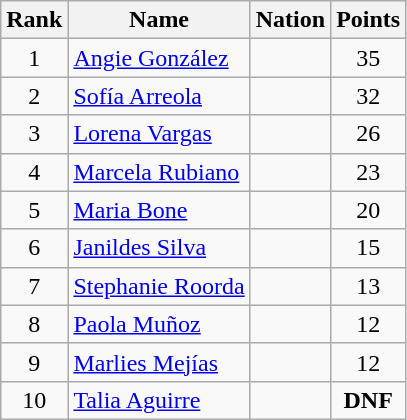<table class="wikitable sortable" style="text-align:center">
<tr>
<th>Rank</th>
<th>Name</th>
<th>Nation</th>
<th>Points</th>
</tr>
<tr>
<td>1</td>
<td align=left><a href='#'>Angie González</a></td>
<td align=left></td>
<td>35</td>
</tr>
<tr>
<td>2</td>
<td align=left><a href='#'>Sofía Arreola</a></td>
<td align=left></td>
<td>32</td>
</tr>
<tr>
<td>3</td>
<td align=left><a href='#'>Lorena Vargas</a></td>
<td align=left></td>
<td>26</td>
</tr>
<tr>
<td>4</td>
<td align=left><a href='#'>Marcela Rubiano</a></td>
<td align=left></td>
<td>23</td>
</tr>
<tr>
<td>5</td>
<td align=left><a href='#'>Maria Bone</a></td>
<td align=left></td>
<td>20</td>
</tr>
<tr>
<td>6</td>
<td align=left><a href='#'>Janildes Silva</a></td>
<td align=left></td>
<td>15</td>
</tr>
<tr>
<td>7</td>
<td align=left><a href='#'>Stephanie Roorda</a></td>
<td align=left></td>
<td>13</td>
</tr>
<tr>
<td>8</td>
<td align=left><a href='#'>Paola Muñoz</a></td>
<td align=left></td>
<td>12</td>
</tr>
<tr>
<td>9</td>
<td align=left><a href='#'>Marlies Mejías</a></td>
<td align=left></td>
<td>12</td>
</tr>
<tr>
<td>10</td>
<td align=left><a href='#'>Talia Aguirre</a></td>
<td align=left></td>
<td><strong>DNF</strong></td>
</tr>
</table>
